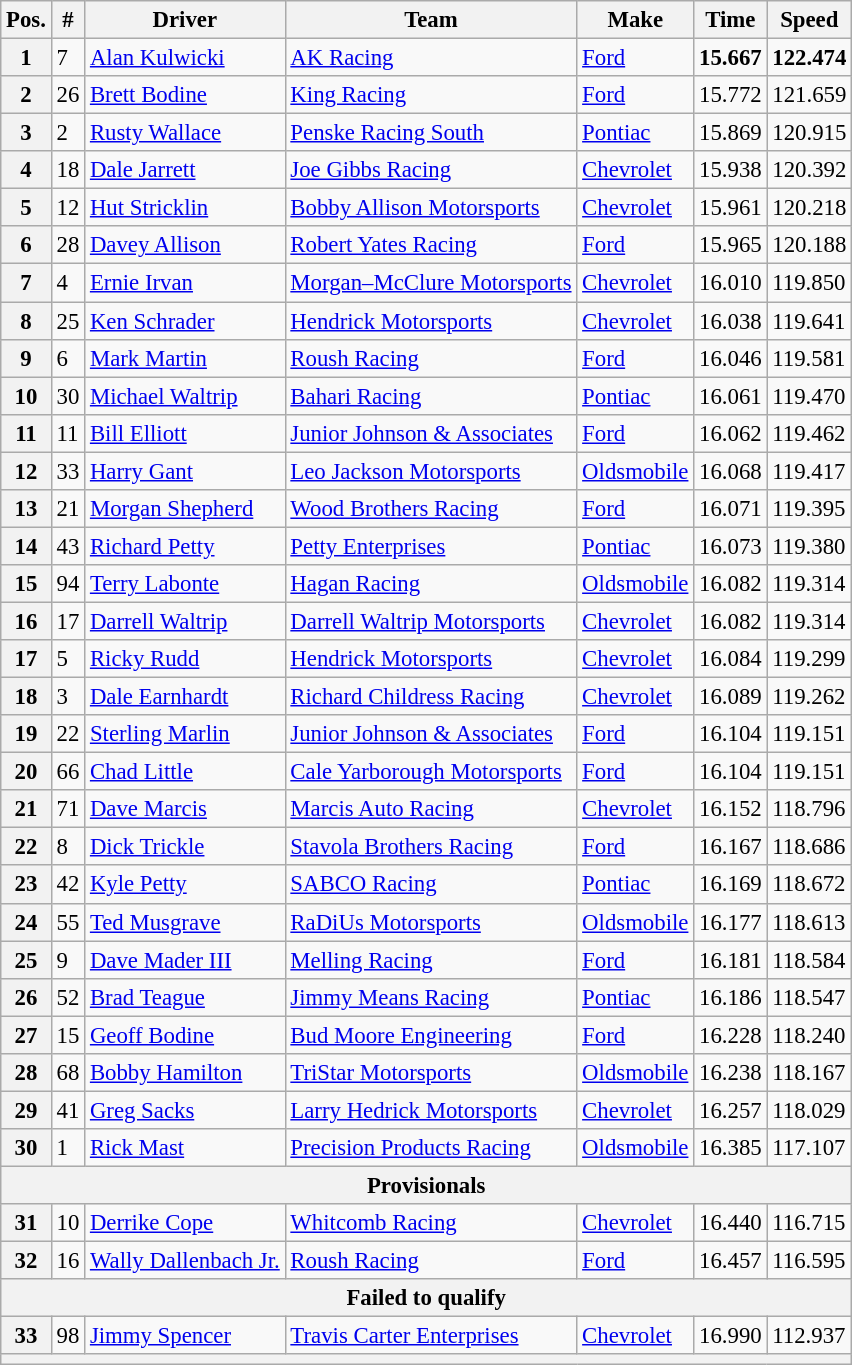<table class="wikitable" style="font-size:95%">
<tr>
<th>Pos.</th>
<th>#</th>
<th>Driver</th>
<th>Team</th>
<th>Make</th>
<th>Time</th>
<th>Speed</th>
</tr>
<tr>
<th>1</th>
<td>7</td>
<td><a href='#'>Alan Kulwicki</a></td>
<td><a href='#'>AK Racing</a></td>
<td><a href='#'>Ford</a></td>
<td><strong>15.667</strong></td>
<td><strong>122.474</strong></td>
</tr>
<tr>
<th>2</th>
<td>26</td>
<td><a href='#'>Brett Bodine</a></td>
<td><a href='#'>King Racing</a></td>
<td><a href='#'>Ford</a></td>
<td>15.772</td>
<td>121.659</td>
</tr>
<tr>
<th>3</th>
<td>2</td>
<td><a href='#'>Rusty Wallace</a></td>
<td><a href='#'>Penske Racing South</a></td>
<td><a href='#'>Pontiac</a></td>
<td>15.869</td>
<td>120.915</td>
</tr>
<tr>
<th>4</th>
<td>18</td>
<td><a href='#'>Dale Jarrett</a></td>
<td><a href='#'>Joe Gibbs Racing</a></td>
<td><a href='#'>Chevrolet</a></td>
<td>15.938</td>
<td>120.392</td>
</tr>
<tr>
<th>5</th>
<td>12</td>
<td><a href='#'>Hut Stricklin</a></td>
<td><a href='#'>Bobby Allison Motorsports</a></td>
<td><a href='#'>Chevrolet</a></td>
<td>15.961</td>
<td>120.218</td>
</tr>
<tr>
<th>6</th>
<td>28</td>
<td><a href='#'>Davey Allison</a></td>
<td><a href='#'>Robert Yates Racing</a></td>
<td><a href='#'>Ford</a></td>
<td>15.965</td>
<td>120.188</td>
</tr>
<tr>
<th>7</th>
<td>4</td>
<td><a href='#'>Ernie Irvan</a></td>
<td><a href='#'>Morgan–McClure Motorsports</a></td>
<td><a href='#'>Chevrolet</a></td>
<td>16.010</td>
<td>119.850</td>
</tr>
<tr>
<th>8</th>
<td>25</td>
<td><a href='#'>Ken Schrader</a></td>
<td><a href='#'>Hendrick Motorsports</a></td>
<td><a href='#'>Chevrolet</a></td>
<td>16.038</td>
<td>119.641</td>
</tr>
<tr>
<th>9</th>
<td>6</td>
<td><a href='#'>Mark Martin</a></td>
<td><a href='#'>Roush Racing</a></td>
<td><a href='#'>Ford</a></td>
<td>16.046</td>
<td>119.581</td>
</tr>
<tr>
<th>10</th>
<td>30</td>
<td><a href='#'>Michael Waltrip</a></td>
<td><a href='#'>Bahari Racing</a></td>
<td><a href='#'>Pontiac</a></td>
<td>16.061</td>
<td>119.470</td>
</tr>
<tr>
<th>11</th>
<td>11</td>
<td><a href='#'>Bill Elliott</a></td>
<td><a href='#'>Junior Johnson & Associates</a></td>
<td><a href='#'>Ford</a></td>
<td>16.062</td>
<td>119.462</td>
</tr>
<tr>
<th>12</th>
<td>33</td>
<td><a href='#'>Harry Gant</a></td>
<td><a href='#'>Leo Jackson Motorsports</a></td>
<td><a href='#'>Oldsmobile</a></td>
<td>16.068</td>
<td>119.417</td>
</tr>
<tr>
<th>13</th>
<td>21</td>
<td><a href='#'>Morgan Shepherd</a></td>
<td><a href='#'>Wood Brothers Racing</a></td>
<td><a href='#'>Ford</a></td>
<td>16.071</td>
<td>119.395</td>
</tr>
<tr>
<th>14</th>
<td>43</td>
<td><a href='#'>Richard Petty</a></td>
<td><a href='#'>Petty Enterprises</a></td>
<td><a href='#'>Pontiac</a></td>
<td>16.073</td>
<td>119.380</td>
</tr>
<tr>
<th>15</th>
<td>94</td>
<td><a href='#'>Terry Labonte</a></td>
<td><a href='#'>Hagan Racing</a></td>
<td><a href='#'>Oldsmobile</a></td>
<td>16.082</td>
<td>119.314</td>
</tr>
<tr>
<th>16</th>
<td>17</td>
<td><a href='#'>Darrell Waltrip</a></td>
<td><a href='#'>Darrell Waltrip Motorsports</a></td>
<td><a href='#'>Chevrolet</a></td>
<td>16.082</td>
<td>119.314</td>
</tr>
<tr>
<th>17</th>
<td>5</td>
<td><a href='#'>Ricky Rudd</a></td>
<td><a href='#'>Hendrick Motorsports</a></td>
<td><a href='#'>Chevrolet</a></td>
<td>16.084</td>
<td>119.299</td>
</tr>
<tr>
<th>18</th>
<td>3</td>
<td><a href='#'>Dale Earnhardt</a></td>
<td><a href='#'>Richard Childress Racing</a></td>
<td><a href='#'>Chevrolet</a></td>
<td>16.089</td>
<td>119.262</td>
</tr>
<tr>
<th>19</th>
<td>22</td>
<td><a href='#'>Sterling Marlin</a></td>
<td><a href='#'>Junior Johnson & Associates</a></td>
<td><a href='#'>Ford</a></td>
<td>16.104</td>
<td>119.151</td>
</tr>
<tr>
<th>20</th>
<td>66</td>
<td><a href='#'>Chad Little</a></td>
<td><a href='#'>Cale Yarborough Motorsports</a></td>
<td><a href='#'>Ford</a></td>
<td>16.104</td>
<td>119.151</td>
</tr>
<tr>
<th>21</th>
<td>71</td>
<td><a href='#'>Dave Marcis</a></td>
<td><a href='#'>Marcis Auto Racing</a></td>
<td><a href='#'>Chevrolet</a></td>
<td>16.152</td>
<td>118.796</td>
</tr>
<tr>
<th>22</th>
<td>8</td>
<td><a href='#'>Dick Trickle</a></td>
<td><a href='#'>Stavola Brothers Racing</a></td>
<td><a href='#'>Ford</a></td>
<td>16.167</td>
<td>118.686</td>
</tr>
<tr>
<th>23</th>
<td>42</td>
<td><a href='#'>Kyle Petty</a></td>
<td><a href='#'>SABCO Racing</a></td>
<td><a href='#'>Pontiac</a></td>
<td>16.169</td>
<td>118.672</td>
</tr>
<tr>
<th>24</th>
<td>55</td>
<td><a href='#'>Ted Musgrave</a></td>
<td><a href='#'>RaDiUs Motorsports</a></td>
<td><a href='#'>Oldsmobile</a></td>
<td>16.177</td>
<td>118.613</td>
</tr>
<tr>
<th>25</th>
<td>9</td>
<td><a href='#'>Dave Mader III</a></td>
<td><a href='#'>Melling Racing</a></td>
<td><a href='#'>Ford</a></td>
<td>16.181</td>
<td>118.584</td>
</tr>
<tr>
<th>26</th>
<td>52</td>
<td><a href='#'>Brad Teague</a></td>
<td><a href='#'>Jimmy Means Racing</a></td>
<td><a href='#'>Pontiac</a></td>
<td>16.186</td>
<td>118.547</td>
</tr>
<tr>
<th>27</th>
<td>15</td>
<td><a href='#'>Geoff Bodine</a></td>
<td><a href='#'>Bud Moore Engineering</a></td>
<td><a href='#'>Ford</a></td>
<td>16.228</td>
<td>118.240</td>
</tr>
<tr>
<th>28</th>
<td>68</td>
<td><a href='#'>Bobby Hamilton</a></td>
<td><a href='#'>TriStar Motorsports</a></td>
<td><a href='#'>Oldsmobile</a></td>
<td>16.238</td>
<td>118.167</td>
</tr>
<tr>
<th>29</th>
<td>41</td>
<td><a href='#'>Greg Sacks</a></td>
<td><a href='#'>Larry Hedrick Motorsports</a></td>
<td><a href='#'>Chevrolet</a></td>
<td>16.257</td>
<td>118.029</td>
</tr>
<tr>
<th>30</th>
<td>1</td>
<td><a href='#'>Rick Mast</a></td>
<td><a href='#'>Precision Products Racing</a></td>
<td><a href='#'>Oldsmobile</a></td>
<td>16.385</td>
<td>117.107</td>
</tr>
<tr>
<th colspan="7">Provisionals</th>
</tr>
<tr>
<th>31</th>
<td>10</td>
<td><a href='#'>Derrike Cope</a></td>
<td><a href='#'>Whitcomb Racing</a></td>
<td><a href='#'>Chevrolet</a></td>
<td>16.440</td>
<td>116.715</td>
</tr>
<tr>
<th>32</th>
<td>16</td>
<td><a href='#'>Wally Dallenbach Jr.</a></td>
<td><a href='#'>Roush Racing</a></td>
<td><a href='#'>Ford</a></td>
<td>16.457</td>
<td>116.595</td>
</tr>
<tr>
<th colspan="7">Failed to qualify</th>
</tr>
<tr>
<th>33</th>
<td>98</td>
<td><a href='#'>Jimmy Spencer</a></td>
<td><a href='#'>Travis Carter Enterprises</a></td>
<td><a href='#'>Chevrolet</a></td>
<td>16.990</td>
<td>112.937</td>
</tr>
<tr>
<th colspan="7"></th>
</tr>
</table>
